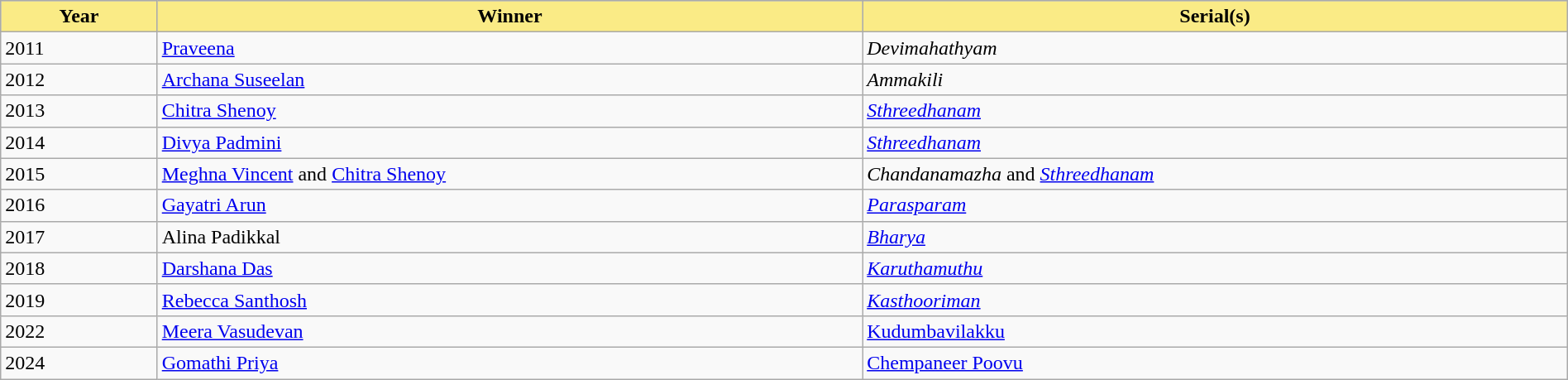<table class="wikitable" style="width:100%">
<tr bgcolor="#bebebe">
<th width="10%" style="background:#FAEB86">Year</th>
<th width="45%" style="background:#FAEB86">Winner</th>
<th width="45%" style="background:#FAEB86">Serial(s)</th>
</tr>
<tr>
<td>2011</td>
<td><a href='#'>Praveena</a></td>
<td><em>Devimahathyam</em></td>
</tr>
<tr>
<td>2012</td>
<td><a href='#'>Archana Suseelan</a></td>
<td><em>Ammakili</em></td>
</tr>
<tr>
<td>2013</td>
<td><a href='#'>Chitra Shenoy</a></td>
<td><em><a href='#'>Sthreedhanam</a></em></td>
</tr>
<tr>
<td>2014</td>
<td><a href='#'>Divya Padmini</a></td>
<td><em><a href='#'>Sthreedhanam</a></em></td>
</tr>
<tr>
<td>2015</td>
<td><a href='#'>Meghna Vincent</a> and <a href='#'>Chitra Shenoy</a></td>
<td><em>Chandanamazha</em> and <em><a href='#'>Sthreedhanam</a></em></td>
</tr>
<tr>
<td>2016</td>
<td><a href='#'>Gayatri Arun</a></td>
<td><em><a href='#'>Parasparam</a></em></td>
</tr>
<tr>
<td>2017</td>
<td>Alina Padikkal</td>
<td><em><a href='#'>Bharya</a></em></td>
</tr>
<tr>
<td>2018</td>
<td><a href='#'>Darshana Das</a></td>
<td><em><a href='#'>Karuthamuthu</a></em></td>
</tr>
<tr>
<td>2019</td>
<td><a href='#'>Rebecca Santhosh</a></td>
<td><em><a href='#'>Kasthooriman</a></em></td>
</tr>
<tr>
<td>2022</td>
<td><a href='#'>Meera Vasudevan</a></td>
<td><a href='#'>Kudumbavilakku</a></td>
</tr>
<tr>
<td>2024</td>
<td><a href='#'>Gomathi Priya</a></td>
<td><a href='#'>Chempaneer Poovu</a></td>
</tr>
</table>
